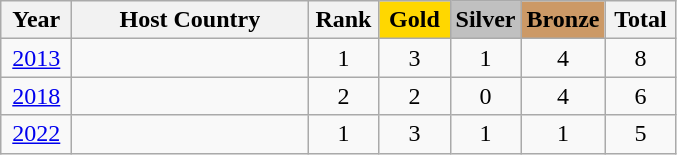<table class="wikitable">
<tr>
<th width=40>Year</th>
<th width=150>Host Country</th>
<th width=40>Rank</th>
<td width=40 bgcolor=gold align="center"><strong>Gold</strong></td>
<td width=40 bgcolor=silver align="center"><strong>Silver</strong></td>
<td width=4 bgcolor=#cc9966 align="center"><strong>Bronze</strong></td>
<th width=40>Total</th>
</tr>
<tr align="center">
<td><a href='#'>2013</a></td>
<td align="left"></td>
<td>1</td>
<td>3</td>
<td>1</td>
<td>4</td>
<td>8</td>
</tr>
<tr align="center">
<td><a href='#'>2018</a></td>
<td align="left"></td>
<td>2</td>
<td>2</td>
<td>0</td>
<td>4</td>
<td>6</td>
</tr>
<tr align="center">
<td><a href='#'>2022</a></td>
<td align="left"></td>
<td>1</td>
<td>3</td>
<td>1</td>
<td>1</td>
<td>5</td>
</tr>
</table>
